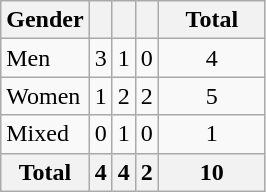<table class="wikitable" style="text-align:center; font-size:100%">
<tr>
<th>Gender</th>
<th width:3.7em; font-weight:bold;"></th>
<th width:3.7em; font-weight:bold;"></th>
<th width:3.7em; font-weight:bold;"></th>
<th style="width:4em; font-weight:bold;">Total</th>
</tr>
<tr>
<td align=left>Men</td>
<td>3</td>
<td>1</td>
<td>0</td>
<td>4</td>
</tr>
<tr>
<td align=left>Women</td>
<td>1</td>
<td>2</td>
<td>2</td>
<td>5</td>
</tr>
<tr>
<td align=left>Mixed</td>
<td>0</td>
<td>1</td>
<td>0</td>
<td>1</td>
</tr>
<tr>
<th>Total</th>
<th>4</th>
<th>4</th>
<th>2</th>
<th>10</th>
</tr>
</table>
